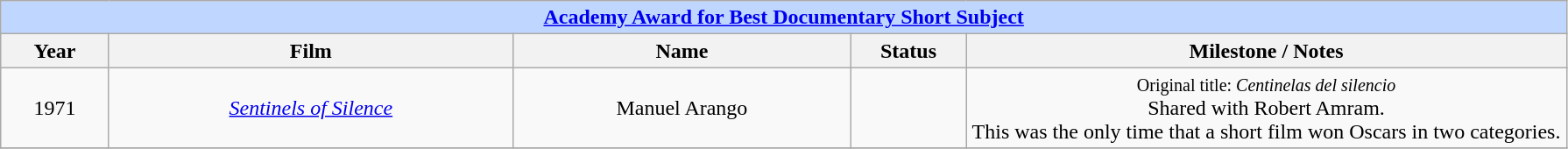<table class="wikitable" style="text-align: center">
<tr ---- bgcolor="#bfd7ff">
<td colspan=5 align=center><strong><a href='#'>Academy Award for Best Documentary Short Subject</a></strong></td>
</tr>
<tr ---- bgcolor="#ebf5ff">
<th width="75">Year</th>
<th width="300">Film</th>
<th width="250">Name</th>
<th width="80">Status</th>
<th width="450">Milestone / Notes</th>
</tr>
<tr>
<td>1971</td>
<td><em><a href='#'>Sentinels of Silence</a></em></td>
<td>Manuel Arango</td>
<td></td>
<td><small>Original title: <em>Centinelas del silencio</em></small><br>Shared with Robert Amram.<br>This was the only time that a short film won Oscars in two categories.</td>
</tr>
<tr>
</tr>
</table>
